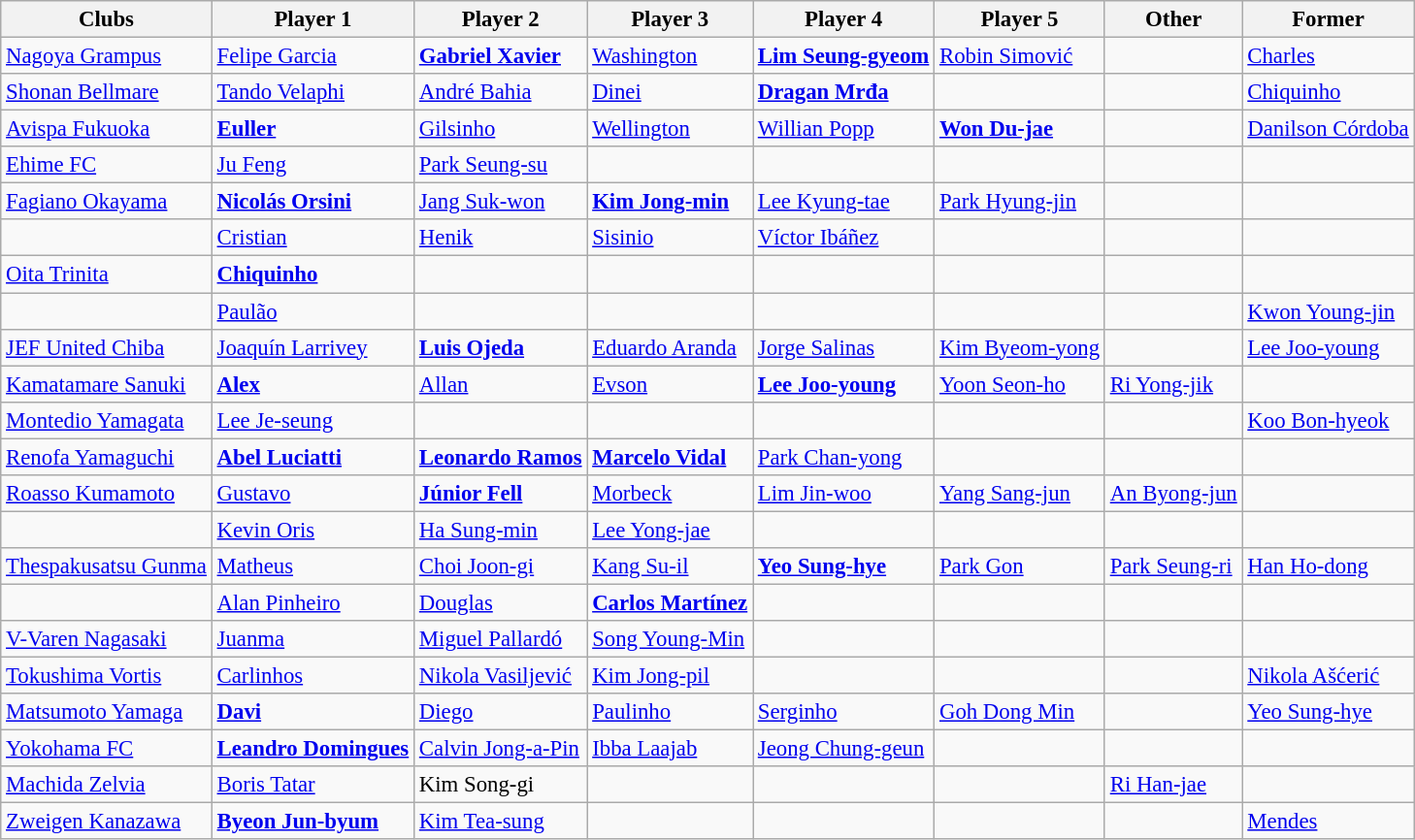<table class="wikitable" style="font-size:95%;">
<tr>
<th>Clubs</th>
<th>Player 1</th>
<th>Player 2</th>
<th>Player 3</th>
<th>Player 4</th>
<th>Player 5</th>
<th>Other</th>
<th>Former</th>
</tr>
<tr>
<td><a href='#'>Nagoya Grampus</a></td>
<td> <a href='#'>Felipe Garcia</a></td>
<td> <strong><a href='#'>Gabriel Xavier</a></strong></td>
<td> <a href='#'>Washington</a></td>
<td> <strong><a href='#'>Lim Seung-gyeom</a></strong></td>
<td> <a href='#'>Robin Simović</a></td>
<td></td>
<td> <a href='#'>Charles</a></td>
</tr>
<tr>
<td><a href='#'>Shonan Bellmare</a></td>
<td> <a href='#'>Tando Velaphi</a></td>
<td> <a href='#'>André Bahia</a></td>
<td> <a href='#'>Dinei</a></td>
<td> <strong><a href='#'>Dragan Mrđa</a></strong></td>
<td></td>
<td></td>
<td> <a href='#'>Chiquinho</a></td>
</tr>
<tr>
<td><a href='#'>Avispa Fukuoka</a></td>
<td> <strong><a href='#'>Euller</a></strong></td>
<td> <a href='#'>Gilsinho</a></td>
<td> <a href='#'>Wellington</a></td>
<td> <a href='#'>Willian Popp</a></td>
<td> <strong><a href='#'>Won Du-jae</a></strong></td>
<td></td>
<td> <a href='#'>Danilson Córdoba</a></td>
</tr>
<tr>
<td><a href='#'>Ehime FC</a></td>
<td> <a href='#'>Ju Feng</a></td>
<td> <a href='#'>Park Seung-su</a></td>
<td></td>
<td></td>
<td></td>
<td></td>
<td></td>
</tr>
<tr>
<td><a href='#'>Fagiano Okayama</a></td>
<td> <strong><a href='#'>Nicolás Orsini</a></strong></td>
<td> <a href='#'>Jang Suk-won</a></td>
<td> <strong><a href='#'>Kim Jong-min</a></strong></td>
<td> <a href='#'>Lee Kyung-tae</a></td>
<td> <a href='#'>Park Hyung-jin</a></td>
<td></td>
<td></td>
</tr>
<tr>
<td></td>
<td> <a href='#'>Cristian</a></td>
<td> <a href='#'>Henik</a></td>
<td> <a href='#'>Sisinio</a></td>
<td> <a href='#'>Víctor Ibáñez</a></td>
<td></td>
<td></td>
<td></td>
</tr>
<tr>
<td><a href='#'>Oita Trinita</a></td>
<td> <strong><a href='#'>Chiquinho</a></strong></td>
<td></td>
<td></td>
<td></td>
<td></td>
<td></td>
<td></td>
</tr>
<tr>
<td></td>
<td> <a href='#'>Paulão</a></td>
<td></td>
<td></td>
<td></td>
<td></td>
<td></td>
<td> <a href='#'>Kwon Young-jin</a></td>
</tr>
<tr>
<td><a href='#'>JEF United Chiba</a></td>
<td> <a href='#'>Joaquín Larrivey</a></td>
<td> <strong><a href='#'>Luis Ojeda</a></strong></td>
<td> <a href='#'>Eduardo Aranda</a></td>
<td> <a href='#'>Jorge Salinas</a></td>
<td> <a href='#'>Kim Byeom-yong</a></td>
<td></td>
<td> <a href='#'>Lee Joo-young</a></td>
</tr>
<tr>
<td><a href='#'>Kamatamare Sanuki</a></td>
<td> <strong><a href='#'>Alex</a></strong></td>
<td> <a href='#'>Allan</a></td>
<td> <a href='#'>Evson</a></td>
<td> <strong><a href='#'>Lee Joo-young</a></strong></td>
<td> <a href='#'>Yoon Seon-ho</a></td>
<td> <a href='#'>Ri Yong-jik</a></td>
<td></td>
</tr>
<tr>
<td><a href='#'>Montedio Yamagata</a></td>
<td> <a href='#'>Lee Je-seung</a></td>
<td></td>
<td></td>
<td></td>
<td></td>
<td></td>
<td> <a href='#'>Koo Bon-hyeok</a></td>
</tr>
<tr>
<td><a href='#'>Renofa Yamaguchi</a></td>
<td> <strong><a href='#'>Abel Luciatti</a></strong></td>
<td> <strong><a href='#'>Leonardo Ramos</a></strong></td>
<td> <strong><a href='#'>Marcelo Vidal</a></strong></td>
<td> <a href='#'>Park Chan-yong</a></td>
<td></td>
<td></td>
<td></td>
</tr>
<tr>
<td><a href='#'>Roasso Kumamoto</a></td>
<td> <a href='#'>Gustavo</a></td>
<td> <strong><a href='#'>Júnior Fell</a></strong></td>
<td> <a href='#'>Morbeck</a></td>
<td> <a href='#'>Lim Jin-woo</a></td>
<td> <a href='#'>Yang Sang-jun</a></td>
<td> <a href='#'>An Byong-jun</a></td>
<td></td>
</tr>
<tr>
<td></td>
<td> <a href='#'>Kevin Oris</a></td>
<td> <a href='#'>Ha Sung-min</a></td>
<td> <a href='#'>Lee Yong-jae</a></td>
<td></td>
<td></td>
<td></td>
<td></td>
</tr>
<tr>
<td><a href='#'>Thespakusatsu Gunma</a></td>
<td> <a href='#'>Matheus</a></td>
<td> <a href='#'>Choi Joon-gi</a></td>
<td> <a href='#'>Kang Su-il</a></td>
<td> <strong><a href='#'>Yeo Sung-hye</a></strong></td>
<td> <a href='#'>Park Gon</a></td>
<td> <a href='#'>Park Seung-ri</a></td>
<td> <a href='#'>Han Ho-dong</a></td>
</tr>
<tr>
<td></td>
<td> <a href='#'>Alan Pinheiro</a></td>
<td> <a href='#'>Douglas</a></td>
<td> <strong><a href='#'>Carlos Martínez</a></strong></td>
<td></td>
<td></td>
<td></td>
<td></td>
</tr>
<tr>
<td><a href='#'>V-Varen Nagasaki</a></td>
<td> <a href='#'>Juanma</a></td>
<td> <a href='#'>Miguel Pallardó</a></td>
<td> <a href='#'>Song Young-Min</a></td>
<td></td>
<td></td>
<td></td>
<td></td>
</tr>
<tr>
<td><a href='#'>Tokushima Vortis</a></td>
<td> <a href='#'>Carlinhos</a></td>
<td> <a href='#'>Nikola Vasiljević</a></td>
<td> <a href='#'>Kim Jong-pil</a></td>
<td></td>
<td></td>
<td></td>
<td> <a href='#'>Nikola Ašćerić</a></td>
</tr>
<tr>
<td><a href='#'>Matsumoto Yamaga</a></td>
<td> <strong><a href='#'>Davi</a></strong></td>
<td> <a href='#'>Diego</a></td>
<td> <a href='#'>Paulinho</a></td>
<td> <a href='#'>Serginho</a></td>
<td> <a href='#'>Goh Dong Min</a></td>
<td></td>
<td> <a href='#'>Yeo Sung-hye</a></td>
</tr>
<tr>
<td><a href='#'>Yokohama FC</a></td>
<td> <strong><a href='#'>Leandro Domingues</a></strong></td>
<td> <a href='#'>Calvin Jong-a-Pin</a></td>
<td> <a href='#'>Ibba Laajab</a></td>
<td> <a href='#'>Jeong Chung-geun</a></td>
<td></td>
<td></td>
<td></td>
</tr>
<tr>
<td><a href='#'>Machida Zelvia</a></td>
<td> <a href='#'>Boris Tatar</a></td>
<td> Kim Song-gi</td>
<td></td>
<td></td>
<td></td>
<td> <a href='#'>Ri Han-jae</a></td>
<td></td>
</tr>
<tr>
<td><a href='#'>Zweigen Kanazawa</a></td>
<td> <strong><a href='#'>Byeon Jun-byum</a></strong></td>
<td> <a href='#'>Kim Tea-sung</a></td>
<td></td>
<td></td>
<td></td>
<td></td>
<td> <a href='#'>Mendes</a></td>
</tr>
</table>
